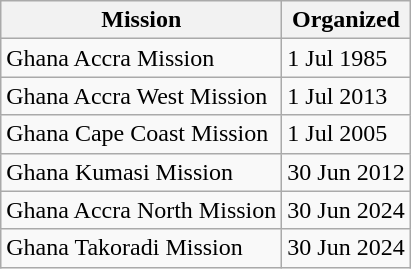<table class="wikitable sortable">
<tr>
<th>Mission</th>
<th data-sort-type=date>Organized</th>
</tr>
<tr>
<td>Ghana Accra Mission</td>
<td>1 Jul 1985</td>
</tr>
<tr>
<td>Ghana Accra West Mission</td>
<td>1 Jul 2013</td>
</tr>
<tr>
<td>Ghana Cape Coast Mission</td>
<td>1 Jul 2005</td>
</tr>
<tr>
<td>Ghana Kumasi Mission</td>
<td>30 Jun 2012</td>
</tr>
<tr>
<td>Ghana Accra North Mission</td>
<td>30 Jun 2024</td>
</tr>
<tr>
<td>Ghana Takoradi Mission</td>
<td>30 Jun 2024</td>
</tr>
</table>
